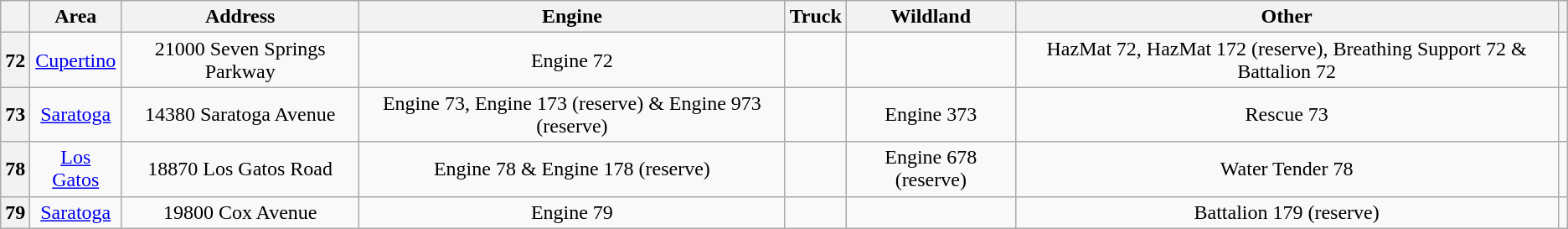<table class=wikitable style="text-align:center;">
<tr>
<th></th>
<th>Area</th>
<th>Address</th>
<th>Engine</th>
<th>Truck</th>
<th>Wildland</th>
<th>Other</th>
<th></th>
</tr>
<tr>
<th>72</th>
<td><a href='#'>Cupertino</a></td>
<td>21000 Seven Springs Parkway</td>
<td>Engine 72</td>
<td></td>
<td></td>
<td>HazMat 72, HazMat 172 (reserve), Breathing Support 72 & Battalion 72</td>
<td></td>
</tr>
<tr>
<th>73</th>
<td><a href='#'>Saratoga</a></td>
<td>14380 Saratoga Avenue</td>
<td>Engine 73, Engine 173 (reserve) & Engine 973 (reserve)</td>
<td></td>
<td>Engine 373</td>
<td>Rescue 73</td>
<td></td>
</tr>
<tr>
<th>78</th>
<td><a href='#'>Los Gatos</a></td>
<td>18870 Los Gatos Road</td>
<td>Engine 78 & Engine 178 (reserve)</td>
<td></td>
<td>Engine 678 (reserve)</td>
<td>Water Tender 78</td>
<td></td>
</tr>
<tr>
<th>79</th>
<td><a href='#'>Saratoga</a></td>
<td>19800 Cox Avenue</td>
<td>Engine 79</td>
<td></td>
<td></td>
<td>Battalion 179 (reserve)</td>
<td></td>
</tr>
</table>
